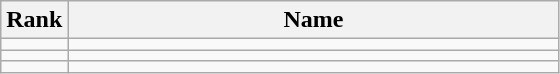<table class="wikitable">
<tr>
<th>Rank</th>
<th style="width: 20em">Name</th>
</tr>
<tr>
<td align="center"></td>
<td></td>
</tr>
<tr>
<td align="center"></td>
<td></td>
</tr>
<tr>
<td align="center"></td>
<td></td>
</tr>
</table>
